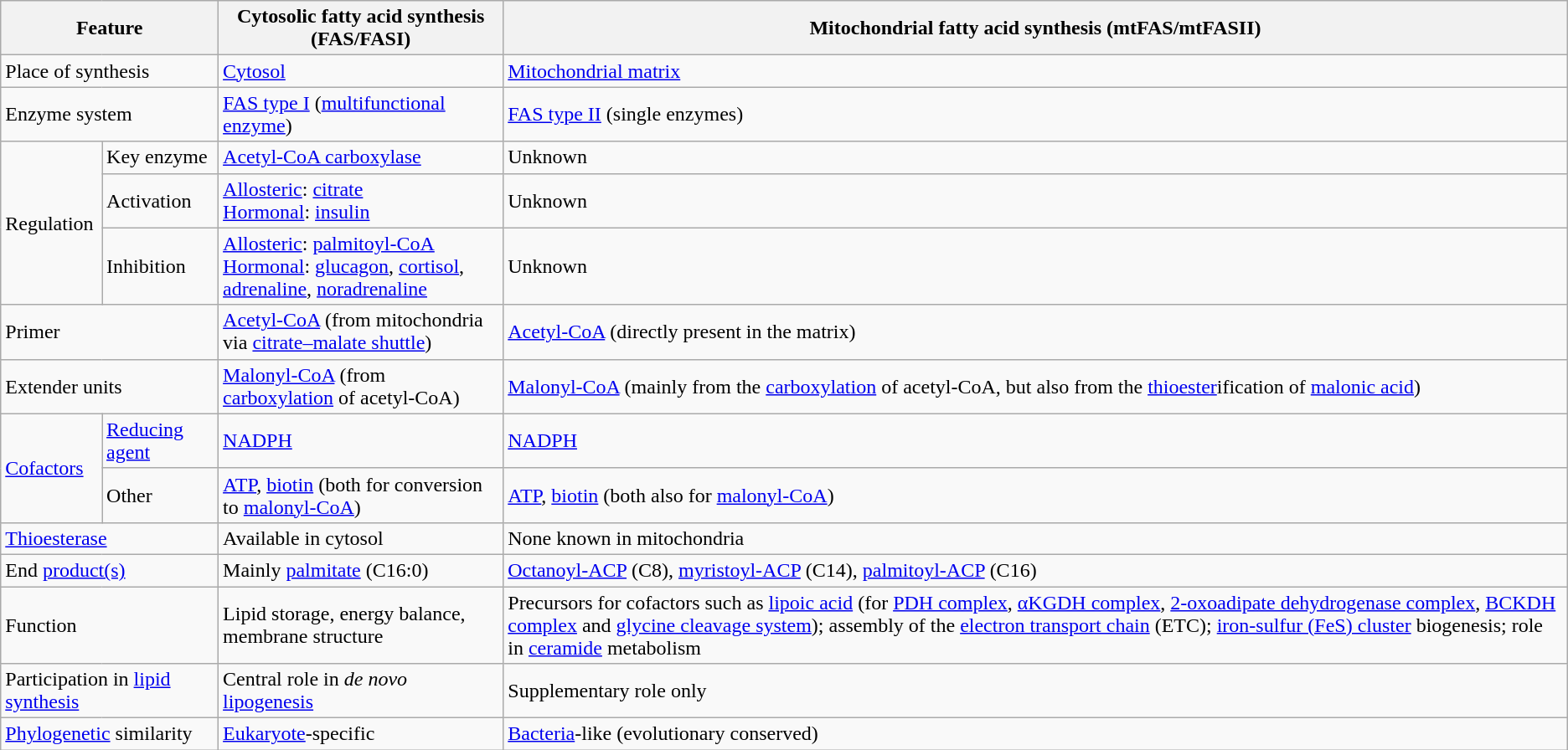<table class="wikitable">
<tr>
<th colspan="2">Feature</th>
<th>Cytosolic fatty acid synthesis (FAS/FASI)</th>
<th>Mitochondrial fatty acid synthesis (mtFAS/mtFASII)</th>
</tr>
<tr>
<td colspan="2">Place of synthesis</td>
<td><a href='#'>Cytosol</a></td>
<td><a href='#'>Mitochondrial matrix</a></td>
</tr>
<tr>
<td colspan="2">Enzyme system</td>
<td><a href='#'>FAS type I</a> (<a href='#'>multifunctional enzyme</a>)</td>
<td><a href='#'>FAS type II</a> (single enzymes)</td>
</tr>
<tr>
<td rowspan="3">Regulation</td>
<td>Key enzyme</td>
<td><a href='#'>Acetyl-CoA carboxylase</a></td>
<td>Unknown</td>
</tr>
<tr>
<td>Activation</td>
<td><a href='#'>Allosteric</a>: <a href='#'>citrate</a><br><a href='#'>Hormonal</a>: <a href='#'>insulin</a></td>
<td>Unknown</td>
</tr>
<tr>
<td>Inhibition</td>
<td><a href='#'>Allosteric</a>: <a href='#'>palmitoyl-CoA</a><br><a href='#'>Hormonal</a>: <a href='#'>glucagon</a>, <a href='#'>cortisol</a>, <a href='#'>adrenaline</a>, <a href='#'>noradrenaline</a></td>
<td>Unknown</td>
</tr>
<tr>
<td colspan="2">Primer</td>
<td><a href='#'>Acetyl-CoA</a> (from mitochondria via <a href='#'>citrate–malate shuttle</a>)</td>
<td><a href='#'>Acetyl-CoA</a> (directly present in the matrix)</td>
</tr>
<tr>
<td colspan="2">Extender units</td>
<td><a href='#'>Malonyl-CoA</a> (from <a href='#'>carboxylation</a> of acetyl-CoA)</td>
<td><a href='#'>Malonyl-CoA</a> (mainly from the <a href='#'>carboxylation</a> of acetyl-CoA, but also from the <a href='#'>thioester</a>ification of <a href='#'>malonic acid</a>)</td>
</tr>
<tr>
<td rowspan="2"><a href='#'>Cofactors</a></td>
<td><a href='#'>Reducing agent</a></td>
<td><a href='#'>NADPH</a></td>
<td><a href='#'>NADPH</a></td>
</tr>
<tr>
<td>Other</td>
<td><a href='#'>ATP</a>, <a href='#'>biotin</a> (both for conversion to <a href='#'>malonyl-CoA</a>)</td>
<td><a href='#'>ATP</a>, <a href='#'>biotin</a> (both also for <a href='#'>malonyl-CoA</a>)</td>
</tr>
<tr>
<td colspan="2"><a href='#'>Thioesterase</a></td>
<td>Available in cytosol</td>
<td>None known in mitochondria</td>
</tr>
<tr>
<td colspan="2">End <a href='#'>product(s)</a></td>
<td>Mainly <a href='#'>palmitate</a> (C16:0)</td>
<td><a href='#'>Octanoyl-ACP</a> (C8), <a href='#'>myristoyl-ACP</a> (C14), <a href='#'>palmitoyl-ACP</a> (C16)</td>
</tr>
<tr>
<td colspan="2">Function</td>
<td>Lipid storage, energy balance, membrane structure</td>
<td>Precursors for cofactors such as <a href='#'>lipoic acid</a> (for <a href='#'>PDH complex</a>, <a href='#'>αKGDH complex</a>, <a href='#'>2-oxoadipate dehydrogenase complex</a>, <a href='#'>BCKDH complex</a> and <a href='#'>glycine cleavage system</a>); assembly of the <a href='#'>electron transport chain</a> (ETC); <a href='#'>iron-sulfur (FeS) cluster</a> biogenesis; role in <a href='#'>ceramide</a> metabolism</td>
</tr>
<tr>
<td colspan="2">Participation in <a href='#'>lipid synthesis</a></td>
<td>Central role in <em>de novo</em> <a href='#'>lipogenesis</a></td>
<td>Supplementary role only</td>
</tr>
<tr>
<td colspan="2"><a href='#'>Phylogenetic</a> similarity</td>
<td><a href='#'>Eukaryote</a>-specific</td>
<td><a href='#'>Bacteria</a>-like (evolutionary conserved)</td>
</tr>
</table>
